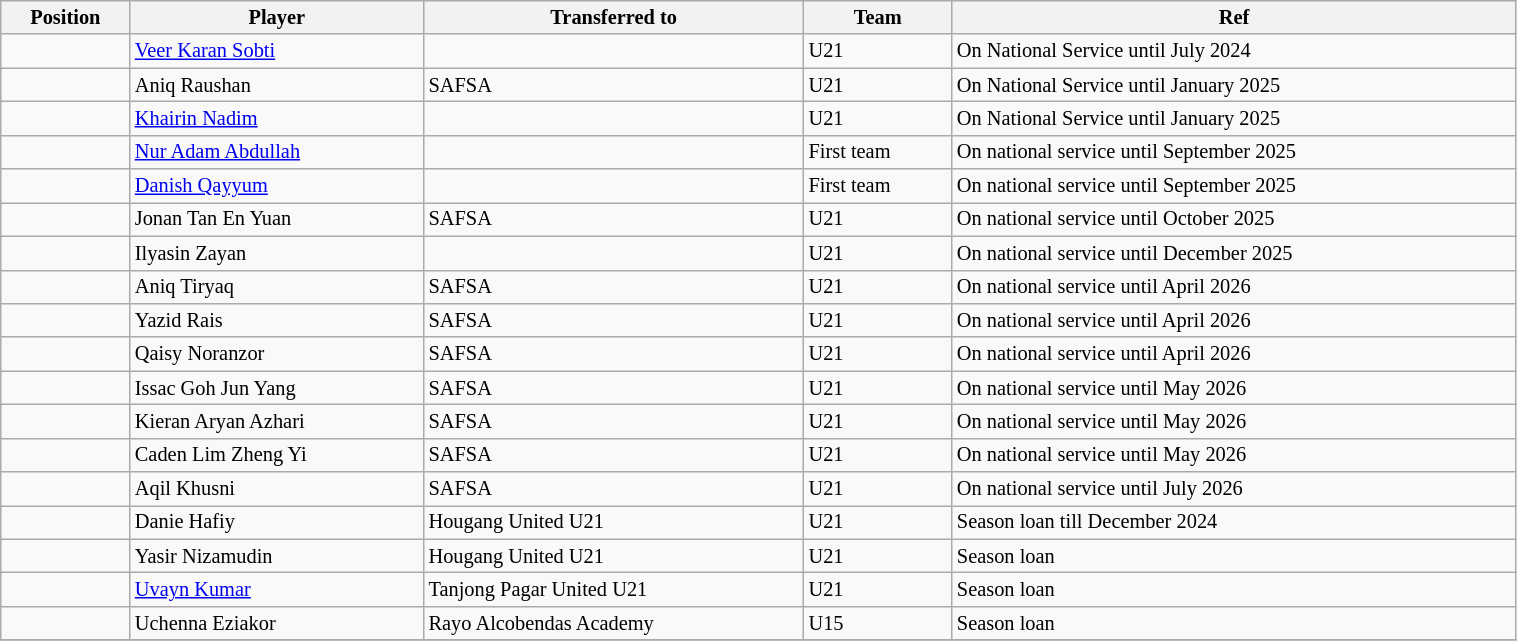<table class="wikitable sortable" style="width:80%; text-align:center; font-size:85%; text-align:left;">
<tr>
<th>Position</th>
<th>Player</th>
<th>Transferred to</th>
<th>Team</th>
<th>Ref</th>
</tr>
<tr>
<td></td>
<td> <a href='#'>Veer Karan Sobti</a></td>
<td></td>
<td>U21</td>
<td>On National Service until July 2024</td>
</tr>
<tr>
<td></td>
<td> Aniq Raushan</td>
<td> SAFSA</td>
<td>U21</td>
<td>On National Service until January 2025</td>
</tr>
<tr>
<td></td>
<td> <a href='#'>Khairin Nadim</a></td>
<td></td>
<td>U21</td>
<td>On National Service until January 2025 </td>
</tr>
<tr>
<td></td>
<td> <a href='#'>Nur Adam Abdullah</a></td>
<td></td>
<td>First team</td>
<td>On national service until September 2025 </td>
</tr>
<tr>
<td></td>
<td> <a href='#'>Danish Qayyum</a></td>
<td></td>
<td>First team</td>
<td>On national service until September 2025 </td>
</tr>
<tr>
<td></td>
<td> Jonan Tan En Yuan</td>
<td> SAFSA</td>
<td>U21</td>
<td>On national service until October 2025</td>
</tr>
<tr>
<td></td>
<td> Ilyasin Zayan</td>
<td></td>
<td>U21</td>
<td>On national service until December 2025</td>
</tr>
<tr>
<td></td>
<td> Aniq Tiryaq</td>
<td> SAFSA</td>
<td>U21</td>
<td>On national service until April 2026</td>
</tr>
<tr>
<td></td>
<td> Yazid Rais</td>
<td> SAFSA</td>
<td>U21</td>
<td>On national service until April 2026</td>
</tr>
<tr>
<td></td>
<td> Qaisy Noranzor</td>
<td> SAFSA</td>
<td>U21</td>
<td>On national service until April 2026</td>
</tr>
<tr>
<td></td>
<td> Issac Goh Jun Yang</td>
<td> SAFSA</td>
<td>U21</td>
<td>On national service until May 2026</td>
</tr>
<tr>
<td></td>
<td> Kieran Aryan Azhari</td>
<td> SAFSA</td>
<td>U21</td>
<td>On national service until May 2026</td>
</tr>
<tr>
<td></td>
<td> Caden Lim Zheng Yi</td>
<td> SAFSA</td>
<td>U21</td>
<td>On national service until May 2026</td>
</tr>
<tr>
<td></td>
<td> Aqil Khusni</td>
<td> SAFSA</td>
<td>U21</td>
<td>On national service until July 2026</td>
</tr>
<tr>
<td></td>
<td> Danie Hafiy</td>
<td> Hougang United U21</td>
<td>U21</td>
<td>Season loan till December 2024</td>
</tr>
<tr>
<td></td>
<td> Yasir Nizamudin</td>
<td> Hougang United U21</td>
<td>U21</td>
<td>Season loan</td>
</tr>
<tr>
<td></td>
<td> <a href='#'>Uvayn Kumar</a></td>
<td> Tanjong Pagar United U21</td>
<td>U21</td>
<td>Season loan</td>
</tr>
<tr>
<td></td>
<td> Uchenna Eziakor</td>
<td> Rayo Alcobendas Academy</td>
<td>U15</td>
<td>Season loan</td>
</tr>
<tr>
</tr>
</table>
